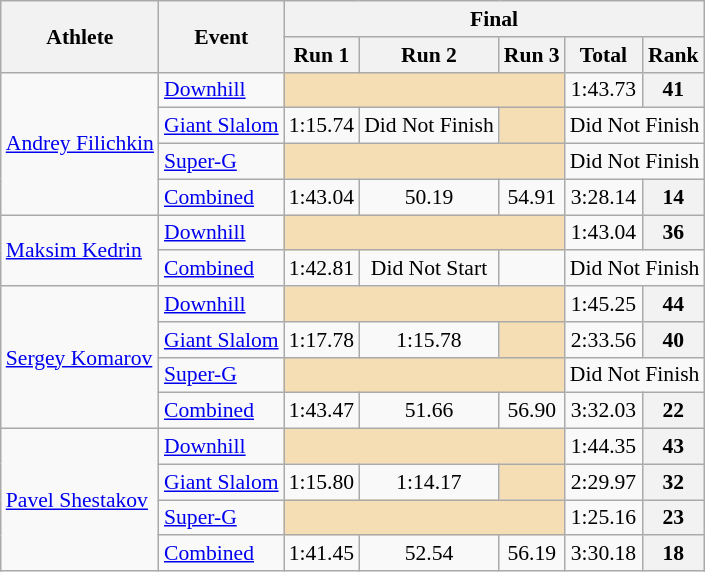<table class="wikitable" style="font-size:90%">
<tr>
<th rowspan="2">Athlete</th>
<th rowspan="2">Event</th>
<th colspan="5">Final</th>
</tr>
<tr>
<th>Run 1</th>
<th>Run 2</th>
<th>Run 3</th>
<th>Total</th>
<th>Rank</th>
</tr>
<tr>
<td rowspan=4><a href='#'>Andrey Filichkin</a></td>
<td><a href='#'>Downhill</a></td>
<td colspan=3 bgcolor="wheat"></td>
<td align="center">1:43.73</td>
<th align="center">41</th>
</tr>
<tr>
<td><a href='#'>Giant Slalom</a></td>
<td align="center">1:15.74</td>
<td align="center">Did Not Finish</td>
<td colspan=1 bgcolor="wheat"></td>
<td align="center" colspan=2>Did Not Finish</td>
</tr>
<tr>
<td><a href='#'>Super-G</a></td>
<td colspan=3 bgcolor="wheat"></td>
<td align="center" colspan=2>Did Not Finish</td>
</tr>
<tr>
<td><a href='#'>Combined</a></td>
<td align="center">1:43.04</td>
<td align="center">50.19</td>
<td align="center">54.91</td>
<td align="center">3:28.14</td>
<th align="center">14</th>
</tr>
<tr>
<td rowspan=2><a href='#'>Maksim Kedrin</a></td>
<td><a href='#'>Downhill</a></td>
<td colspan=3 bgcolor="wheat"></td>
<td align="center">1:43.04</td>
<th align="center">36</th>
</tr>
<tr>
<td><a href='#'>Combined</a></td>
<td align="center">1:42.81</td>
<td align="center">Did Not Start</td>
<td align="center"></td>
<td align="center" colspan=2>Did Not Finish</td>
</tr>
<tr>
<td rowspan=4><a href='#'>Sergey Komarov</a></td>
<td><a href='#'>Downhill</a></td>
<td colspan=3 bgcolor="wheat"></td>
<td align="center">1:45.25</td>
<th align="center">44</th>
</tr>
<tr>
<td><a href='#'>Giant Slalom</a></td>
<td align="center">1:17.78</td>
<td align="center">1:15.78</td>
<td colspan=1 bgcolor="wheat"></td>
<td align="center">2:33.56</td>
<th align="center">40</th>
</tr>
<tr>
<td><a href='#'>Super-G</a></td>
<td colspan=3 bgcolor="wheat"></td>
<td align="center" colspan=2>Did Not Finish</td>
</tr>
<tr>
<td><a href='#'>Combined</a></td>
<td align="center">1:43.47</td>
<td align="center">51.66</td>
<td align="center">56.90</td>
<td align="center">3:32.03</td>
<th align="center">22</th>
</tr>
<tr>
<td rowspan=4><a href='#'>Pavel Shestakov</a></td>
<td><a href='#'>Downhill</a></td>
<td colspan=3 bgcolor="wheat"></td>
<td align="center">1:44.35</td>
<th align="center">43</th>
</tr>
<tr>
<td><a href='#'>Giant Slalom</a></td>
<td align="center">1:15.80</td>
<td align="center">1:14.17</td>
<td colspan=1 bgcolor="wheat"></td>
<td align="center">2:29.97</td>
<th align="center">32</th>
</tr>
<tr>
<td><a href='#'>Super-G</a></td>
<td colspan=3 bgcolor="wheat"></td>
<td align="center">1:25.16</td>
<th align="center">23</th>
</tr>
<tr>
<td><a href='#'>Combined</a></td>
<td align="center">1:41.45</td>
<td align="center">52.54</td>
<td align="center">56.19</td>
<td align="center">3:30.18</td>
<th align="center">18</th>
</tr>
</table>
